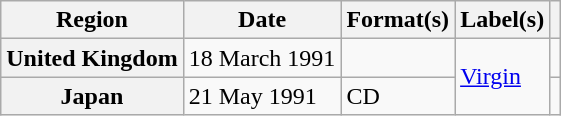<table class="wikitable plainrowheaders">
<tr>
<th scope="col">Region</th>
<th scope="col">Date</th>
<th scope="col">Format(s)</th>
<th scope="col">Label(s)</th>
<th scope="col"></th>
</tr>
<tr>
<th scope="row">United Kingdom</th>
<td>18 March 1991</td>
<td></td>
<td rowspan="2"><a href='#'>Virgin</a></td>
<td></td>
</tr>
<tr>
<th scope="row">Japan</th>
<td>21 May 1991</td>
<td>CD</td>
<td></td>
</tr>
</table>
